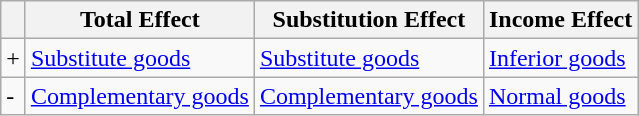<table class="wikitable">
<tr>
<th></th>
<th>Total Effect</th>
<th>Substitution Effect</th>
<th>Income Effect</th>
</tr>
<tr>
<td>+</td>
<td><a href='#'>Substitute goods</a></td>
<td><a href='#'>Substitute goods</a></td>
<td><a href='#'>Inferior goods</a></td>
</tr>
<tr>
<td>-</td>
<td><a href='#'>Complementary goods</a></td>
<td><a href='#'>Complementary goods</a></td>
<td><a href='#'>Normal goods</a></td>
</tr>
</table>
